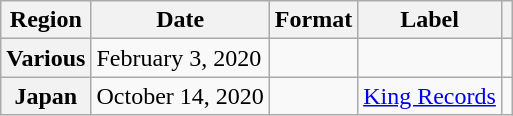<table class="wikitable plainrowheaders">
<tr>
<th scope="col">Region</th>
<th scope="col">Date</th>
<th scope="col">Format</th>
<th scope="col">Label</th>
<th scope="col"></th>
</tr>
<tr>
<th scope="row">Various</th>
<td>February 3, 2020</td>
<td></td>
<td></td>
<td style="text-align:center"></td>
</tr>
<tr>
<th scope="row">Japan</th>
<td>October 14, 2020</td>
<td></td>
<td><a href='#'>King Records</a></td>
<td style="text-align:center"></td>
</tr>
</table>
